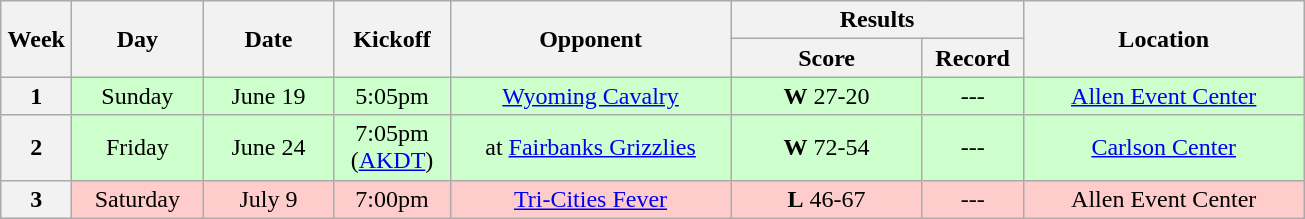<table class="wikitable">
<tr>
<th rowspan="2" width="40">Week</th>
<th rowspan="2" width="80">Day</th>
<th rowspan="2" width="80">Date</th>
<th rowspan="2" width="70">Kickoff</th>
<th rowspan="2" width="180">Opponent</th>
<th colspan="2" width="180">Results</th>
<th rowspan="2" width="180">Location</th>
</tr>
<tr>
<th width="120">Score</th>
<th width="60">Record</th>
</tr>
<tr align="center" bgcolor="#CCFFCC">
<th>1</th>
<td>Sunday</td>
<td>June 19</td>
<td>5:05pm</td>
<td><a href='#'>Wyoming Cavalry</a></td>
<td><strong>W</strong> 27-20</td>
<td>---</td>
<td><a href='#'>Allen Event Center</a></td>
</tr>
<tr align="center" bgcolor="#CCFFCC">
<th>2</th>
<td>Friday</td>
<td>June 24</td>
<td>7:05pm (<a href='#'>AKDT</a>)</td>
<td>at <a href='#'>Fairbanks Grizzlies</a></td>
<td><strong>W</strong> 72-54</td>
<td>---</td>
<td><a href='#'>Carlson Center</a></td>
</tr>
<tr align="center" bgcolor="#FFCCCC">
<th>3</th>
<td>Saturday</td>
<td>July 9</td>
<td>7:00pm</td>
<td><a href='#'>Tri-Cities Fever</a></td>
<td><strong>L</strong> 46-67</td>
<td>---</td>
<td>Allen Event Center</td>
</tr>
</table>
